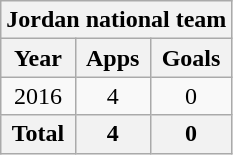<table class="wikitable" style="text-align:center">
<tr>
<th colspan=3>Jordan national team</th>
</tr>
<tr>
<th>Year</th>
<th>Apps</th>
<th>Goals</th>
</tr>
<tr>
<td>2016</td>
<td>4</td>
<td>0</td>
</tr>
<tr>
<th>Total</th>
<th>4</th>
<th>0</th>
</tr>
</table>
